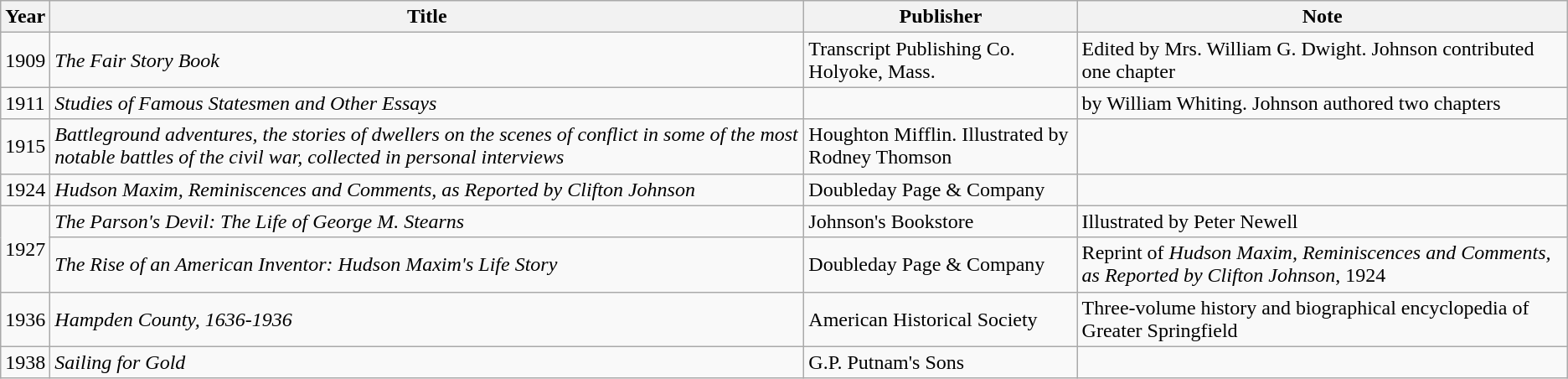<table class="wikitable sortable">
<tr>
<th>Year</th>
<th>Title</th>
<th>Publisher</th>
<th>Note</th>
</tr>
<tr>
<td>1909</td>
<td><em> The Fair Story Book</em></td>
<td>Transcript Publishing Co. Holyoke, Mass.</td>
<td>Edited by Mrs. William G. Dwight. Johnson contributed one chapter</td>
</tr>
<tr>
<td>1911</td>
<td><em>Studies of Famous Statesmen and Other Essays</em></td>
<td></td>
<td>by William Whiting. Johnson authored two chapters</td>
</tr>
<tr>
<td>1915</td>
<td><em>Battleground adventures, the stories of dwellers on the scenes of conflict in some of the most notable battles of the civil war, collected in personal interviews</em></td>
<td>Houghton Mifflin. Illustrated by Rodney Thomson</td>
<td></td>
</tr>
<tr>
<td>1924</td>
<td><em>Hudson Maxim, Reminiscences and Comments, as Reported by Clifton Johnson</em></td>
<td>Doubleday Page & Company</td>
<td></td>
</tr>
<tr>
<td Rowspan=2>1927</td>
<td><em>The Parson's Devil: The Life of George M. Stearns</em></td>
<td>Johnson's Bookstore</td>
<td>Illustrated by Peter Newell</td>
</tr>
<tr>
<td><em>The Rise of an American Inventor: Hudson Maxim's Life Story</em></td>
<td>Doubleday Page & Company</td>
<td>Reprint of <em>Hudson Maxim, Reminiscences and Comments, as Reported by Clifton Johnson</em>, 1924</td>
</tr>
<tr>
<td>1936</td>
<td><em>Hampden County, 1636-1936</em></td>
<td>American Historical Society</td>
<td>Three-volume history and biographical encyclopedia of Greater Springfield</td>
</tr>
<tr>
<td>1938</td>
<td><em>Sailing for Gold</em></td>
<td>G.P. Putnam's Sons</td>
<td></td>
</tr>
</table>
